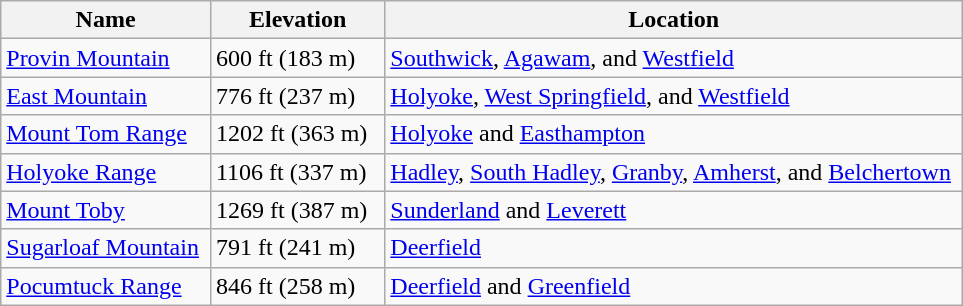<table class="wikitable">
<tr>
<th>Name</th>
<th>Elevation</th>
<th>Location</th>
</tr>
<tr>
<td><a href='#'>Provin Mountain</a></td>
<td>600 ft (183 m)</td>
<td><a href='#'>Southwick</a>, <a href='#'>Agawam</a>, and <a href='#'>Westfield</a></td>
</tr>
<tr>
<td><a href='#'>East Mountain</a></td>
<td>776 ft (237 m)</td>
<td><a href='#'>Holyoke</a>, <a href='#'>West Springfield</a>, and <a href='#'>Westfield</a></td>
</tr>
<tr>
<td><a href='#'>Mount Tom Range</a></td>
<td>1202 ft (363 m)</td>
<td><a href='#'>Holyoke</a> and <a href='#'>Easthampton</a></td>
</tr>
<tr>
<td><a href='#'>Holyoke Range</a></td>
<td>1106 ft (337 m)</td>
<td><a href='#'>Hadley</a>, <a href='#'>South Hadley</a>, <a href='#'>Granby</a>, <a href='#'>Amherst</a>, and <a href='#'>Belchertown</a> </td>
</tr>
<tr>
<td><a href='#'>Mount Toby</a></td>
<td>1269 ft (387 m)  </td>
<td><a href='#'>Sunderland</a> and <a href='#'>Leverett</a></td>
</tr>
<tr>
<td><a href='#'>Sugarloaf Mountain</a> </td>
<td>791 ft (241 m)</td>
<td><a href='#'>Deerfield</a></td>
</tr>
<tr>
<td><a href='#'>Pocumtuck Range</a></td>
<td>846 ft (258 m)</td>
<td><a href='#'>Deerfield</a> and <a href='#'>Greenfield</a></td>
</tr>
</table>
